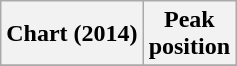<table class="wikitable">
<tr>
<th>Chart (2014)</th>
<th>Peak<br>position</th>
</tr>
<tr>
</tr>
</table>
